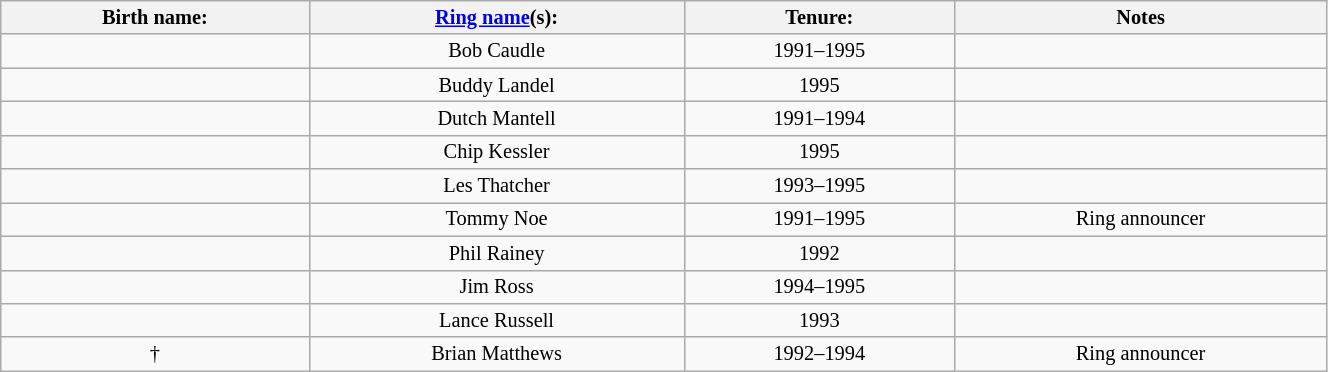<table class="sortable wikitable" style="font-size:85%; text-align:center; width:70%;">
<tr>
<th>Birth name:</th>
<th><a href='#'>Ring name</a>(s):</th>
<th>Tenure:</th>
<th>Notes</th>
</tr>
<tr>
<td></td>
<td>Bob Caudle</td>
<td sort>1991–1995</td>
<td></td>
</tr>
<tr>
<td> </td>
<td>Buddy Landel</td>
<td sort>1995</td>
<td></td>
</tr>
<tr>
<td></td>
<td>Dutch Mantell</td>
<td sort>1991–1994</td>
<td></td>
</tr>
<tr>
<td></td>
<td>Chip Kessler</td>
<td sort>1995</td>
<td></td>
</tr>
<tr>
<td></td>
<td>Les Thatcher</td>
<td sort>1993–1995</td>
<td></td>
</tr>
<tr>
<td></td>
<td>Tommy Noe</td>
<td sort>1991–1995</td>
<td>Ring announcer</td>
</tr>
<tr>
<td></td>
<td>Phil Rainey</td>
<td sort>1992</td>
<td></td>
</tr>
<tr>
<td></td>
<td>Jim Ross</td>
<td sort>1994–1995</td>
<td></td>
</tr>
<tr>
<td></td>
<td>Lance Russell</td>
<td sort>1993</td>
<td></td>
</tr>
<tr>
<td> †</td>
<td>Brian Matthews</td>
<td sort>1992–1994</td>
<td>Ring announcer</td>
</tr>
</table>
